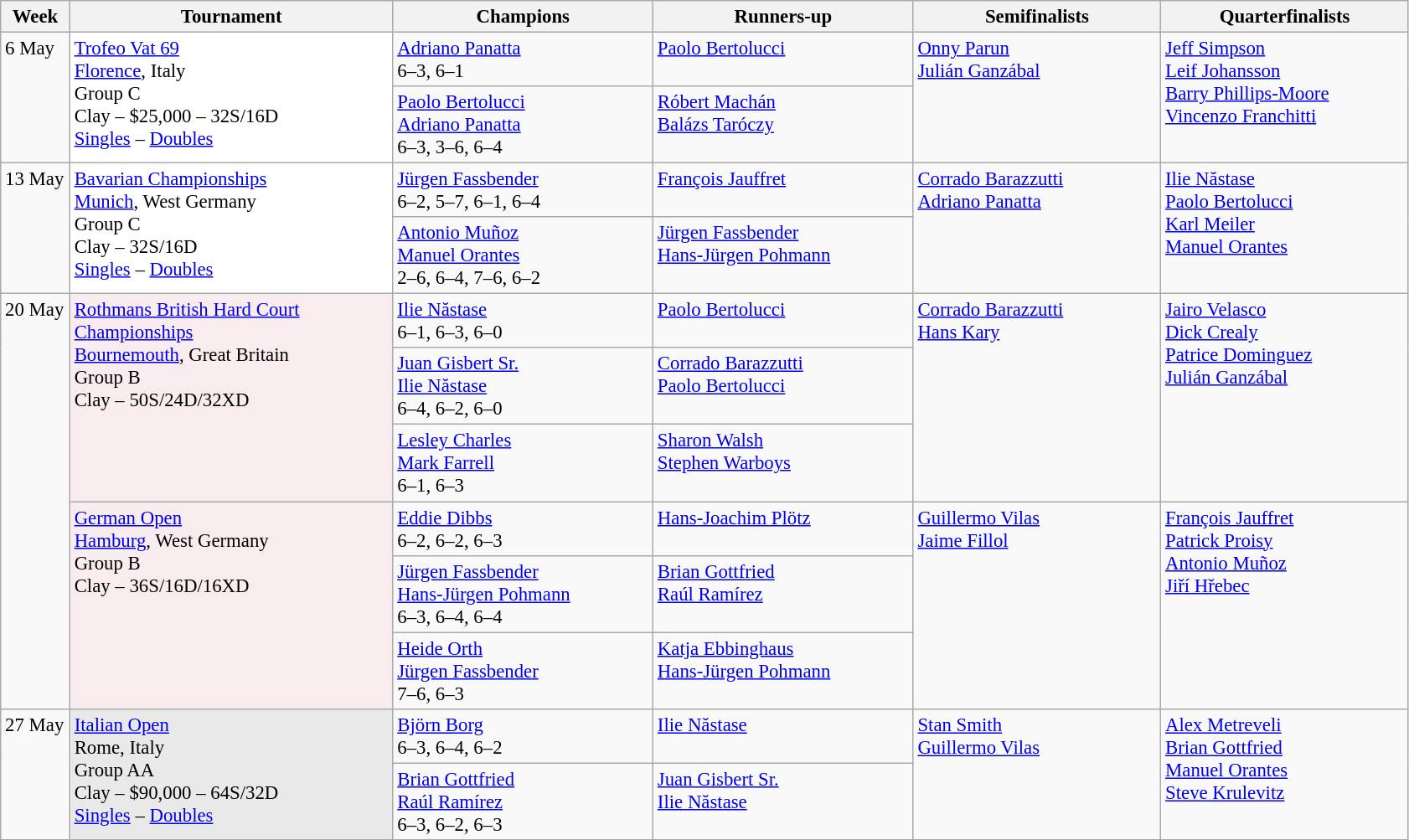<table class=wikitable style=font-size:95%>
<tr>
<th style="width:48px;">Week</th>
<th style="width:250px;">Tournament</th>
<th style="width:200px;">Champions</th>
<th style="width:200px;">Runners-up</th>
<th style="width:190px;">Semifinalists</th>
<th style="width:190px;">Quarterfinalists</th>
</tr>
<tr valign=top>
<td rowspan=2>6 May</td>
<td style="background:#FFFFFF;" rowspan="2"><a href='#'>Trofeo Vat 69</a> <br> <a href='#'>Florence</a>, Italy <br> Group C <br> Clay – $25,000 – 32S/16D <br> <a href='#'>Singles</a> – <a href='#'>Doubles</a></td>
<td> <a href='#'>Adriano Panatta</a> <br> 6–3, 6–1</td>
<td> <a href='#'>Paolo Bertolucci</a></td>
<td rowspan=2> <a href='#'>Onny Parun</a> <br>  <a href='#'>Julián Ganzábal</a></td>
<td rowspan=2> <a href='#'>Jeff Simpson</a> <br>  <a href='#'>Leif Johansson</a> <br>  <a href='#'>Barry Phillips-Moore</a> <br>  <a href='#'>Vincenzo Franchitti</a></td>
</tr>
<tr valign=top>
<td> <a href='#'>Paolo Bertolucci</a> <br>  <a href='#'>Adriano Panatta</a> <br> 6–3, 3–6, 6–4</td>
<td> <a href='#'>Róbert Machán</a> <br>  <a href='#'>Balázs Taróczy</a></td>
</tr>
<tr valign=top>
<td rowspan=2>13 May</td>
<td style="background:#FFFFFF;" rowspan="2"><a href='#'>Bavarian Championships</a> <br> <a href='#'>Munich</a>, West Germany <br> Group C <br> Clay – 32S/16D <br> <a href='#'>Singles</a> – <a href='#'>Doubles</a></td>
<td> <a href='#'>Jürgen Fassbender</a> <br> 6–2, 5–7, 6–1, 6–4</td>
<td> <a href='#'>François Jauffret</a></td>
<td rowspan=2> <a href='#'>Corrado Barazzutti</a> <br>  <a href='#'>Adriano Panatta</a></td>
<td rowspan=2> <a href='#'>Ilie Năstase</a> <br>  <a href='#'>Paolo Bertolucci</a> <br>  <a href='#'>Karl Meiler</a> <br>  <a href='#'>Manuel Orantes</a></td>
</tr>
<tr valign=top>
<td> <a href='#'>Antonio Muñoz</a> <br>  <a href='#'>Manuel Orantes</a> <br> 2–6, 6–4, 7–6, 6–2</td>
<td> <a href='#'>Jürgen Fassbender</a> <br>  <a href='#'>Hans-Jürgen Pohmann</a></td>
</tr>
<tr valign=top>
<td rowspan=6>20 May</td>
<td style="background:#F8ECEF;" rowspan="3"><a href='#'>Rothmans British Hard Court<br> Championships</a> <br> <a href='#'>Bournemouth</a>, Great Britain <br> Group B <br> Clay – 50S/24D/32XD</td>
<td> <a href='#'>Ilie Năstase</a> <br> 6–1, 6–3, 6–0</td>
<td> <a href='#'>Paolo Bertolucci</a></td>
<td rowspan=3> <a href='#'>Corrado Barazzutti</a> <br>  <a href='#'>Hans Kary</a></td>
<td rowspan=3> <a href='#'>Jairo Velasco</a> <br>  <a href='#'>Dick Crealy</a> <br>  <a href='#'>Patrice Dominguez</a> <br>  <a href='#'>Julián Ganzábal</a></td>
</tr>
<tr valign=top>
<td> <a href='#'>Juan Gisbert Sr.</a> <br>  <a href='#'>Ilie Năstase</a> <br> 6–4, 6–2, 6–0</td>
<td> <a href='#'>Corrado Barazzutti</a> <br>  <a href='#'>Paolo Bertolucci</a></td>
</tr>
<tr valign=top>
<td> <a href='#'>Lesley Charles</a> <br>  <a href='#'>Mark Farrell</a> <br> 6–1, 6–3</td>
<td> <a href='#'>Sharon Walsh</a> <br>  <a href='#'>Stephen Warboys</a></td>
</tr>
<tr valign=top>
<td style="background:#F8ECEF;" rowspan="3"><a href='#'>German Open</a> <br>  <a href='#'>Hamburg</a>, West Germany <br> Group B <br> Clay – 36S/16D/16XD</td>
<td> <a href='#'>Eddie Dibbs</a> <br> 6–2, 6–2, 6–3</td>
<td> <a href='#'>Hans-Joachim Plötz</a></td>
<td rowspan=3> <a href='#'>Guillermo Vilas</a> <br>  <a href='#'>Jaime Fillol</a></td>
<td rowspan=3> <a href='#'>François Jauffret</a> <br>  <a href='#'>Patrick Proisy</a> <br>  <a href='#'>Antonio Muñoz</a> <br>  <a href='#'>Jiří Hřebec</a></td>
</tr>
<tr valign=top>
<td> <a href='#'>Jürgen Fassbender</a> <br>  <a href='#'>Hans-Jürgen Pohmann</a> <br> 6–3, 6–4, 6–4</td>
<td> <a href='#'>Brian Gottfried</a> <br>  <a href='#'>Raúl Ramírez</a></td>
</tr>
<tr valign=top>
<td> <a href='#'>Heide Orth</a> <br>  <a href='#'>Jürgen Fassbender</a> <br> 7–6, 6–3</td>
<td> <a href='#'>Katja Ebbinghaus</a> <br>  <a href='#'>Hans-Jürgen Pohmann</a></td>
</tr>
<tr valign=top>
<td rowspan=2>27 May</td>
<td style="background:#E9E9E9;" rowspan="2"><a href='#'>Italian Open</a> <br> Rome, Italy <br> Group AA <br> Clay – $90,000 – 64S/32D <br> <a href='#'>Singles</a> – <a href='#'>Doubles</a></td>
<td> <a href='#'>Björn Borg</a> <br> 6–3, 6–4, 6–2</td>
<td> <a href='#'>Ilie Năstase</a></td>
<td rowspan=2> <a href='#'>Stan Smith</a> <br>  <a href='#'>Guillermo Vilas</a></td>
<td rowspan=2> <a href='#'>Alex Metreveli</a> <br>  <a href='#'>Brian Gottfried</a> <br>  <a href='#'>Manuel Orantes</a> <br>  <a href='#'>Steve Krulevitz</a></td>
</tr>
<tr valign=top>
<td> <a href='#'>Brian Gottfried</a> <br>  <a href='#'>Raúl Ramírez</a> <br> 6–3, 6–2, 6–3</td>
<td> <a href='#'>Juan Gisbert Sr.</a> <br>  <a href='#'>Ilie Năstase</a></td>
</tr>
</table>
